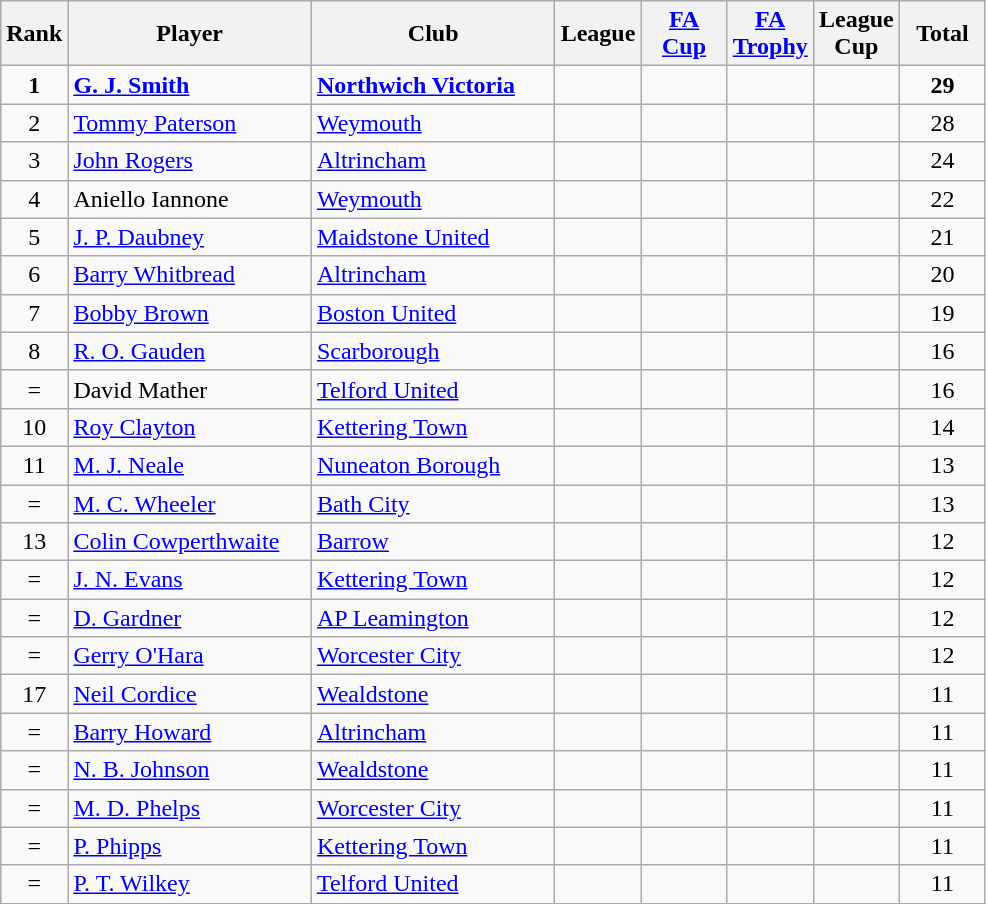<table class="wikitable" style="text-align: center;">
<tr>
<th width=20>Rank</th>
<th width=155>Player</th>
<th width=155>Club</th>
<th width=50>League</th>
<th width=50><a href='#'>FA Cup</a></th>
<th width=50><a href='#'>FA Trophy</a></th>
<th width=50>League Cup</th>
<th width=50>Total</th>
</tr>
<tr>
<td><strong>1</strong></td>
<td align=left><strong> <a href='#'>G. J. Smith</a> </strong></td>
<td align=left><strong> <a href='#'>Northwich Victoria</a> </strong></td>
<td></td>
<td></td>
<td></td>
<td></td>
<td><strong>29</strong></td>
</tr>
<tr>
<td>2</td>
<td align=left><a href='#'>Tommy Paterson</a></td>
<td align=left><a href='#'>Weymouth</a></td>
<td></td>
<td></td>
<td></td>
<td></td>
<td>28</td>
</tr>
<tr>
<td>3</td>
<td align=left><a href='#'>John Rogers</a></td>
<td align=left><a href='#'>Altrincham</a></td>
<td></td>
<td></td>
<td></td>
<td></td>
<td>24</td>
</tr>
<tr>
<td>4</td>
<td align=left>Aniello Iannone</td>
<td align=left><a href='#'>Weymouth</a></td>
<td></td>
<td></td>
<td></td>
<td></td>
<td>22</td>
</tr>
<tr>
<td>5</td>
<td align=left><a href='#'>J. P. Daubney</a></td>
<td align=left><a href='#'>Maidstone United</a></td>
<td></td>
<td></td>
<td></td>
<td></td>
<td>21</td>
</tr>
<tr>
<td>6</td>
<td align=left><a href='#'>Barry Whitbread</a></td>
<td align=left><a href='#'>Altrincham</a></td>
<td></td>
<td></td>
<td></td>
<td></td>
<td>20</td>
</tr>
<tr>
<td>7</td>
<td align=left><a href='#'>Bobby Brown</a></td>
<td align=left><a href='#'>Boston United</a></td>
<td></td>
<td></td>
<td></td>
<td></td>
<td>19</td>
</tr>
<tr>
<td>8</td>
<td align=left><a href='#'>R. O. Gauden</a></td>
<td align=left><a href='#'>Scarborough</a></td>
<td></td>
<td></td>
<td></td>
<td></td>
<td>16</td>
</tr>
<tr>
<td>=</td>
<td align=left>David Mather</td>
<td align=left><a href='#'>Telford United</a></td>
<td></td>
<td></td>
<td></td>
<td></td>
<td>16</td>
</tr>
<tr>
<td>10</td>
<td align=left><a href='#'>Roy Clayton</a></td>
<td align=left><a href='#'>Kettering Town</a></td>
<td></td>
<td></td>
<td></td>
<td></td>
<td>14</td>
</tr>
<tr>
<td>11</td>
<td align=left><a href='#'>M. J. Neale</a></td>
<td align=left><a href='#'>Nuneaton Borough</a></td>
<td></td>
<td></td>
<td></td>
<td></td>
<td>13</td>
</tr>
<tr>
<td>=</td>
<td align=left><a href='#'>M. C. Wheeler</a></td>
<td align=left><a href='#'>Bath City</a></td>
<td></td>
<td></td>
<td></td>
<td></td>
<td>13</td>
</tr>
<tr>
<td>13</td>
<td align=left><a href='#'>Colin Cowperthwaite</a></td>
<td align=left><a href='#'>Barrow</a></td>
<td></td>
<td></td>
<td></td>
<td></td>
<td>12</td>
</tr>
<tr>
<td>=</td>
<td align=left><a href='#'>J. N. Evans</a></td>
<td align=left><a href='#'>Kettering Town</a></td>
<td></td>
<td></td>
<td></td>
<td></td>
<td>12</td>
</tr>
<tr>
<td>=</td>
<td align=left><a href='#'>D. Gardner</a></td>
<td align=left><a href='#'>AP Leamington</a></td>
<td></td>
<td></td>
<td></td>
<td></td>
<td>12</td>
</tr>
<tr>
<td>=</td>
<td align=left><a href='#'>Gerry O'Hara</a></td>
<td align=left><a href='#'>Worcester City</a></td>
<td></td>
<td></td>
<td></td>
<td></td>
<td>12</td>
</tr>
<tr>
<td>17</td>
<td align=left><a href='#'>Neil Cordice</a></td>
<td align=left><a href='#'>Wealdstone</a></td>
<td></td>
<td></td>
<td></td>
<td></td>
<td>11</td>
</tr>
<tr>
<td>=</td>
<td align=left><a href='#'>Barry Howard</a></td>
<td align=left><a href='#'>Altrincham</a></td>
<td></td>
<td></td>
<td></td>
<td></td>
<td>11</td>
</tr>
<tr>
<td>=</td>
<td align=left><a href='#'>N. B. Johnson</a></td>
<td align=left><a href='#'>Wealdstone</a></td>
<td></td>
<td></td>
<td></td>
<td></td>
<td>11</td>
</tr>
<tr>
<td>=</td>
<td align=left><a href='#'>M. D. Phelps</a></td>
<td align=left><a href='#'>Worcester City</a></td>
<td></td>
<td></td>
<td></td>
<td></td>
<td>11</td>
</tr>
<tr>
<td>=</td>
<td align=left><a href='#'>P. Phipps</a></td>
<td align=left><a href='#'>Kettering Town</a></td>
<td></td>
<td></td>
<td></td>
<td></td>
<td>11</td>
</tr>
<tr>
<td>=</td>
<td align=left><a href='#'>P. T. Wilkey</a></td>
<td align=left><a href='#'>Telford United</a></td>
<td></td>
<td></td>
<td></td>
<td></td>
<td>11</td>
</tr>
</table>
